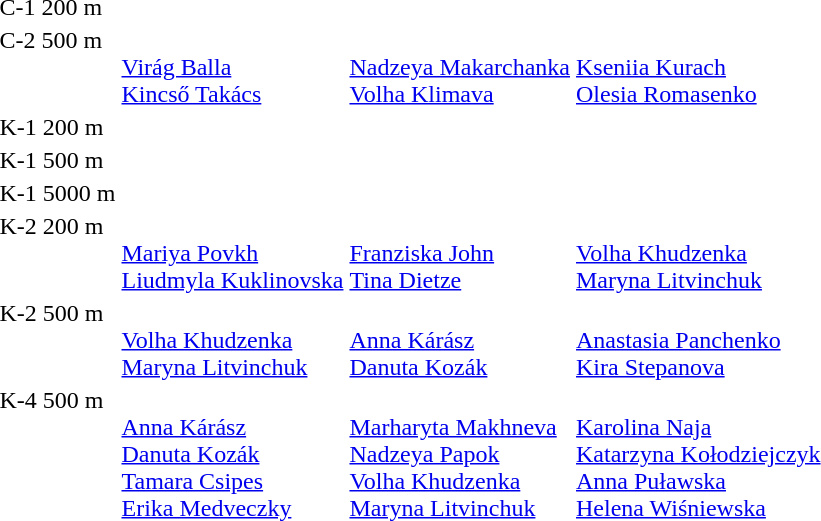<table>
<tr>
<td>C-1 200 m<br></td>
<td></td>
<td></td>
<td></td>
</tr>
<tr valign="top">
<td>C-2 500 m <br></td>
<td><br><a href='#'>Virág Balla</a><br><a href='#'>Kincső Takács</a></td>
<td><br><a href='#'>Nadzeya Makarchanka</a><br><a href='#'>Volha Klimava</a></td>
<td><br><a href='#'>Kseniia Kurach</a><br><a href='#'>Olesia Romasenko</a></td>
</tr>
<tr>
<td>K-1 200 m <br></td>
<td></td>
<td></td>
<td></td>
</tr>
<tr>
<td>K-1 500 m <br></td>
<td></td>
<td></td>
<td></td>
</tr>
<tr>
<td>K-1 5000 m <br></td>
<td></td>
<td></td>
<td></td>
</tr>
<tr valign="top">
<td>K-2 200 m <br></td>
<td><br><a href='#'>Mariya Povkh</a><br><a href='#'>Liudmyla Kuklinovska</a></td>
<td><br><a href='#'>Franziska John</a><br><a href='#'>Tina Dietze</a></td>
<td><br><a href='#'>Volha Khudzenka</a><br><a href='#'>Maryna Litvinchuk</a></td>
</tr>
<tr valign="top">
<td>K-2 500 m <br></td>
<td><br><a href='#'>Volha Khudzenka</a><br><a href='#'>Maryna Litvinchuk</a></td>
<td><br><a href='#'>Anna Kárász</a><br><a href='#'>Danuta Kozák</a></td>
<td><br><a href='#'>Anastasia Panchenko</a><br><a href='#'>Kira Stepanova</a></td>
</tr>
<tr valign="top">
<td>K-4 500 m <br></td>
<td><br><a href='#'>Anna Kárász</a><br><a href='#'>Danuta Kozák</a><br><a href='#'>Tamara Csipes</a><br><a href='#'>Erika Medveczky</a></td>
<td><br><a href='#'>Marharyta Makhneva</a><br><a href='#'>Nadzeya Papok</a><br><a href='#'>Volha Khudzenka</a><br><a href='#'>Maryna Litvinchuk</a></td>
<td><br><a href='#'>Karolina Naja</a><br><a href='#'>Katarzyna Kołodziejczyk</a><br><a href='#'>Anna Puławska</a><br><a href='#'>Helena Wiśniewska</a></td>
</tr>
</table>
